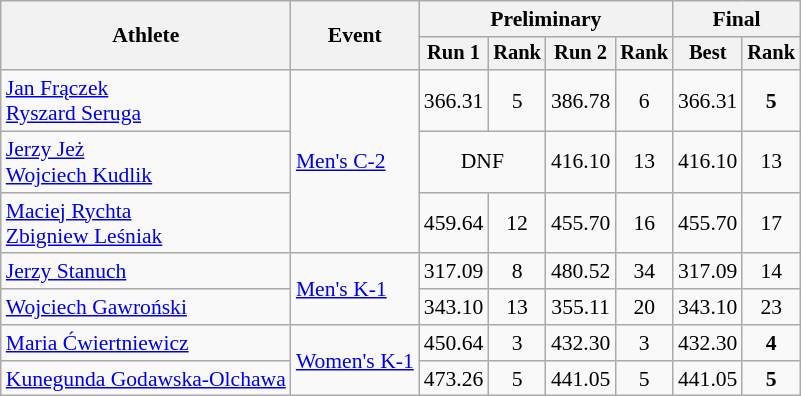<table class=wikitable style="font-size:90%">
<tr>
<th rowspan="2">Athlete</th>
<th rowspan="2">Event</th>
<th colspan="4">Preliminary</th>
<th colspan="2">Final</th>
</tr>
<tr style="font-size:95%">
<th>Run 1</th>
<th>Rank</th>
<th>Run 2</th>
<th>Rank</th>
<th>Best</th>
<th>Rank</th>
</tr>
<tr align=center>
<td align=left><a href='#'>Jan Frączek</a><br><a href='#'>Ryszard Seruga</a></td>
<td style="text-align:left;" rowspan="3"><a href='#'>Men's C-2</a></td>
<td>366.31</td>
<td>5</td>
<td>386.78</td>
<td>6</td>
<td>366.31</td>
<td><strong>5</strong></td>
</tr>
<tr align=center>
<td align=left><a href='#'>Jerzy Jeż</a><br><a href='#'>Wojciech Kudlik</a></td>
<td colspan=2>DNF</td>
<td>416.10</td>
<td>13</td>
<td>416.10</td>
<td>13</td>
</tr>
<tr align=center>
<td align=left><a href='#'>Maciej Rychta</a><br><a href='#'>Zbigniew Leśniak</a></td>
<td>459.64</td>
<td>12</td>
<td>455.70</td>
<td>16</td>
<td>455.70</td>
<td>17</td>
</tr>
<tr align=center>
<td align=left><a href='#'>Jerzy Stanuch</a></td>
<td style="text-align:left;" rowspan="2"><a href='#'>Men's K-1</a></td>
<td>317.09</td>
<td>8</td>
<td>480.52</td>
<td>34</td>
<td>317.09</td>
<td>14</td>
</tr>
<tr align=center>
<td align=left><a href='#'>Wojciech Gawroński</a></td>
<td>343.10</td>
<td>13</td>
<td>355.11</td>
<td>20</td>
<td>343.10</td>
<td>23</td>
</tr>
<tr align=center>
<td align=left><a href='#'>Maria Ćwiertniewicz</a></td>
<td style="text-align:left;" rowspan="2"><a href='#'>Women's K-1</a></td>
<td>450.64</td>
<td>3</td>
<td>432.30</td>
<td>3</td>
<td>432.30</td>
<td><strong>4</strong></td>
</tr>
<tr align=center>
<td align=left><a href='#'>Kunegunda Godawska-Olchawa</a></td>
<td>473.26</td>
<td>5</td>
<td>441.05</td>
<td>5</td>
<td>441.05</td>
<td><strong>5</strong></td>
</tr>
</table>
